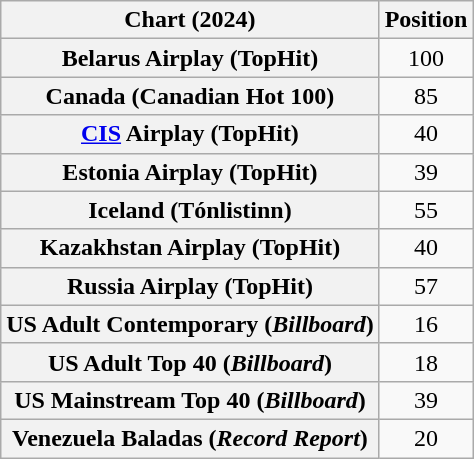<table class="wikitable sortable plainrowheaders" style="text-align:center">
<tr>
<th scope="col">Chart (2024)</th>
<th scope="col">Position</th>
</tr>
<tr>
<th scope="row">Belarus Airplay (TopHit)</th>
<td>100</td>
</tr>
<tr>
<th scope="row">Canada (Canadian Hot 100)</th>
<td>85</td>
</tr>
<tr>
<th scope="row"><a href='#'>CIS</a> Airplay (TopHit)</th>
<td>40</td>
</tr>
<tr>
<th scope="row">Estonia Airplay (TopHit)</th>
<td>39</td>
</tr>
<tr>
<th scope="row">Iceland (Tónlistinn)</th>
<td>55</td>
</tr>
<tr>
<th scope="row">Kazakhstan Airplay (TopHit)</th>
<td>40</td>
</tr>
<tr>
<th scope="row">Russia Airplay (TopHit)</th>
<td>57</td>
</tr>
<tr>
<th scope="row">US Adult Contemporary (<em>Billboard</em>)</th>
<td>16</td>
</tr>
<tr>
<th scope="row">US Adult Top 40 (<em>Billboard</em>)</th>
<td>18</td>
</tr>
<tr>
<th scope="row">US Mainstream Top 40 (<em>Billboard</em>)</th>
<td>39</td>
</tr>
<tr>
<th scope="row">Venezuela Baladas (<em>Record Report</em>)</th>
<td>20</td>
</tr>
</table>
